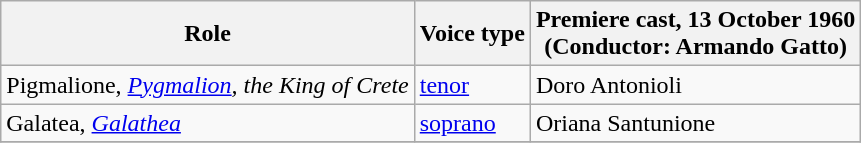<table class="wikitable">
<tr>
<th>Role</th>
<th>Voice type</th>
<th>Premiere cast, 13 October 1960<br>(Conductor: Armando Gatto)</th>
</tr>
<tr>
<td>Pigmalione, <em><a href='#'>Pygmalion</a>, the King of Crete</em></td>
<td><a href='#'>tenor</a></td>
<td>Doro Antonioli</td>
</tr>
<tr>
<td>Galatea, <em><a href='#'>Galathea</a></em></td>
<td><a href='#'>soprano</a></td>
<td>Oriana Santunione</td>
</tr>
<tr>
</tr>
</table>
